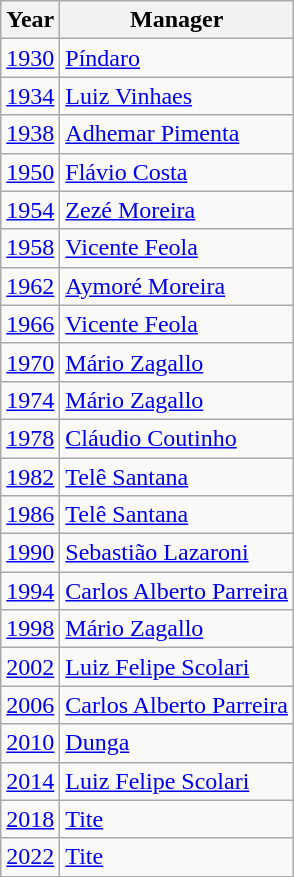<table class="wikitable">
<tr>
<th>Year</th>
<th>Manager</th>
</tr>
<tr>
<td align=center><a href='#'>1930</a></td>
<td> <a href='#'>Píndaro</a></td>
</tr>
<tr>
<td align=center><a href='#'>1934</a></td>
<td> <a href='#'>Luiz Vinhaes</a></td>
</tr>
<tr>
<td align=center><a href='#'>1938</a></td>
<td> <a href='#'>Adhemar Pimenta</a></td>
</tr>
<tr>
<td align=center><a href='#'>1950</a></td>
<td> <a href='#'>Flávio Costa</a></td>
</tr>
<tr>
<td align=center><a href='#'>1954</a></td>
<td> <a href='#'>Zezé Moreira</a></td>
</tr>
<tr>
<td align=center><a href='#'>1958</a></td>
<td> <a href='#'>Vicente Feola</a></td>
</tr>
<tr>
<td align=center><a href='#'>1962</a></td>
<td> <a href='#'>Aymoré Moreira</a></td>
</tr>
<tr>
<td align=center><a href='#'>1966</a></td>
<td> <a href='#'>Vicente Feola</a></td>
</tr>
<tr>
<td align=center><a href='#'>1970</a></td>
<td> <a href='#'>Mário Zagallo</a></td>
</tr>
<tr>
<td align=center><a href='#'>1974</a></td>
<td> <a href='#'>Mário Zagallo</a></td>
</tr>
<tr>
<td align=center><a href='#'>1978</a></td>
<td> <a href='#'>Cláudio Coutinho</a></td>
</tr>
<tr>
<td align=center><a href='#'>1982</a></td>
<td> <a href='#'>Telê Santana</a></td>
</tr>
<tr>
<td align=center><a href='#'>1986</a></td>
<td> <a href='#'>Telê Santana</a></td>
</tr>
<tr>
<td align=center><a href='#'>1990</a></td>
<td> <a href='#'>Sebastião Lazaroni</a></td>
</tr>
<tr>
<td align=center><a href='#'>1994</a></td>
<td> <a href='#'>Carlos Alberto Parreira</a></td>
</tr>
<tr>
<td align=center><a href='#'>1998</a></td>
<td> <a href='#'>Mário Zagallo</a></td>
</tr>
<tr>
<td align=center><a href='#'>2002</a></td>
<td> <a href='#'>Luiz Felipe Scolari</a></td>
</tr>
<tr>
<td align=center><a href='#'>2006</a></td>
<td> <a href='#'>Carlos Alberto Parreira</a></td>
</tr>
<tr>
<td align=center><a href='#'>2010</a></td>
<td> <a href='#'>Dunga</a></td>
</tr>
<tr>
<td align=center><a href='#'>2014</a></td>
<td> <a href='#'>Luiz Felipe Scolari</a></td>
</tr>
<tr>
<td align=center><a href='#'>2018</a></td>
<td> <a href='#'>Tite</a></td>
</tr>
<tr>
<td align=center><a href='#'>2022</a></td>
<td> <a href='#'>Tite</a></td>
</tr>
</table>
